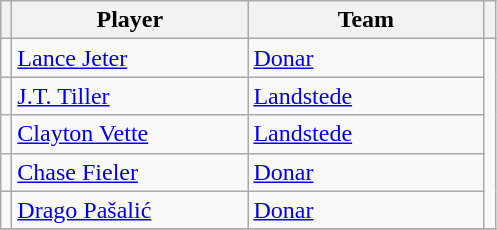<table class="wikitable">
<tr>
<th></th>
<th width=150>Player</th>
<th width=150>Team</th>
<th></th>
</tr>
<tr>
<td></td>
<td> <a href='#'>Lance Jeter</a></td>
<td><a href='#'>Donar</a></td>
<td rowspan="5" style="text-align:center;"></td>
</tr>
<tr>
<td></td>
<td> <a href='#'>J.T. Tiller</a></td>
<td><a href='#'> Landstede</a></td>
</tr>
<tr>
<td></td>
<td> <a href='#'>Clayton Vette</a></td>
<td><a href='#'> Landstede</a></td>
</tr>
<tr>
<td></td>
<td> <a href='#'>Chase Fieler</a></td>
<td><a href='#'>Donar</a></td>
</tr>
<tr>
<td></td>
<td> <a href='#'>Drago Pašalić</a></td>
<td><a href='#'>Donar</a></td>
</tr>
<tr>
</tr>
</table>
